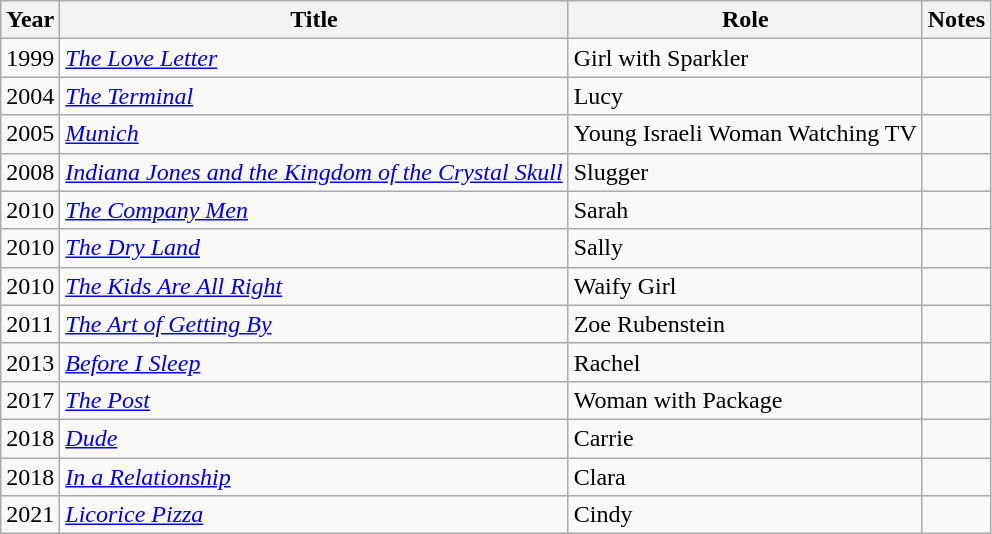<table class="wikitable sortable">
<tr>
<th>Year</th>
<th>Title</th>
<th>Role</th>
<th class="unsortable">Notes</th>
</tr>
<tr>
<td>1999</td>
<td><em><a href='#'>The Love Letter</a></em></td>
<td>Girl with Sparkler</td>
<td></td>
</tr>
<tr>
<td>2004</td>
<td><em><a href='#'>The Terminal</a></em></td>
<td>Lucy</td>
<td></td>
</tr>
<tr>
<td>2005</td>
<td><em><a href='#'>Munich</a></em></td>
<td>Young Israeli Woman Watching TV</td>
<td></td>
</tr>
<tr>
<td>2008</td>
<td><em><a href='#'>Indiana Jones and the Kingdom of the Crystal Skull</a></em></td>
<td>Slugger</td>
<td></td>
</tr>
<tr>
<td>2010</td>
<td><em><a href='#'>The Company Men</a></em></td>
<td>Sarah</td>
<td></td>
</tr>
<tr>
<td>2010</td>
<td><em><a href='#'>The Dry Land</a></em></td>
<td>Sally</td>
<td></td>
</tr>
<tr>
<td>2010</td>
<td><em><a href='#'>The Kids Are All Right</a></em></td>
<td>Waify Girl</td>
<td></td>
</tr>
<tr>
<td>2011</td>
<td><em><a href='#'>The Art of Getting By</a></em></td>
<td>Zoe Rubenstein</td>
<td></td>
</tr>
<tr>
<td>2013</td>
<td><em><a href='#'>Before I Sleep</a></em></td>
<td>Rachel</td>
<td></td>
</tr>
<tr>
<td>2017</td>
<td><em><a href='#'>The Post</a></em></td>
<td>Woman with Package</td>
<td></td>
</tr>
<tr>
<td>2018</td>
<td><em><a href='#'>Dude</a></em></td>
<td>Carrie</td>
<td></td>
</tr>
<tr>
<td>2018</td>
<td><em><a href='#'>In a Relationship</a></em></td>
<td>Clara</td>
<td></td>
</tr>
<tr>
<td>2021</td>
<td><em><a href='#'>Licorice Pizza</a></em></td>
<td>Cindy</td>
<td></td>
</tr>
</table>
